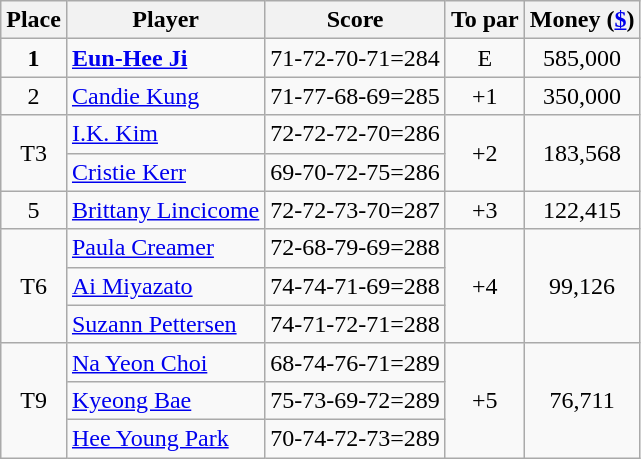<table class="wikitable">
<tr>
<th>Place</th>
<th>Player</th>
<th>Score</th>
<th>To par</th>
<th>Money (<a href='#'>$</a>)</th>
</tr>
<tr>
<td align=center><strong>1</strong></td>
<td> <strong><a href='#'>Eun-Hee Ji</a></strong></td>
<td>71-72-70-71=284</td>
<td align=center>E</td>
<td align=center>585,000</td>
</tr>
<tr>
<td align=center>2</td>
<td> <a href='#'>Candie Kung</a></td>
<td>71-77-68-69=285</td>
<td align=center>+1</td>
<td align=center>350,000</td>
</tr>
<tr>
<td rowspan=2 align=center>T3</td>
<td> <a href='#'>I.K. Kim</a></td>
<td>72-72-72-70=286</td>
<td rowspan=2 align=center>+2</td>
<td rowspan=2 align=center>183,568</td>
</tr>
<tr>
<td> <a href='#'>Cristie Kerr</a></td>
<td>69-70-72-75=286</td>
</tr>
<tr>
<td align=center>5</td>
<td> <a href='#'>Brittany Lincicome</a></td>
<td>72-72-73-70=287</td>
<td align=center>+3</td>
<td align=center>122,415</td>
</tr>
<tr>
<td rowspan=3 align=center>T6</td>
<td> <a href='#'>Paula Creamer</a></td>
<td>72-68-79-69=288</td>
<td rowspan=3 align=center>+4</td>
<td rowspan=3 align=center>99,126</td>
</tr>
<tr>
<td> <a href='#'>Ai Miyazato</a></td>
<td>74-74-71-69=288</td>
</tr>
<tr>
<td> <a href='#'>Suzann Pettersen</a></td>
<td>74-71-72-71=288</td>
</tr>
<tr>
<td rowspan=3 align=center>T9</td>
<td> <a href='#'>Na Yeon Choi</a></td>
<td>68-74-76-71=289</td>
<td rowspan=3 align=center>+5</td>
<td rowspan=3 align=center>76,711</td>
</tr>
<tr>
<td> <a href='#'>Kyeong Bae</a></td>
<td>75-73-69-72=289</td>
</tr>
<tr>
<td> <a href='#'>Hee Young Park</a></td>
<td>70-74-72-73=289</td>
</tr>
</table>
